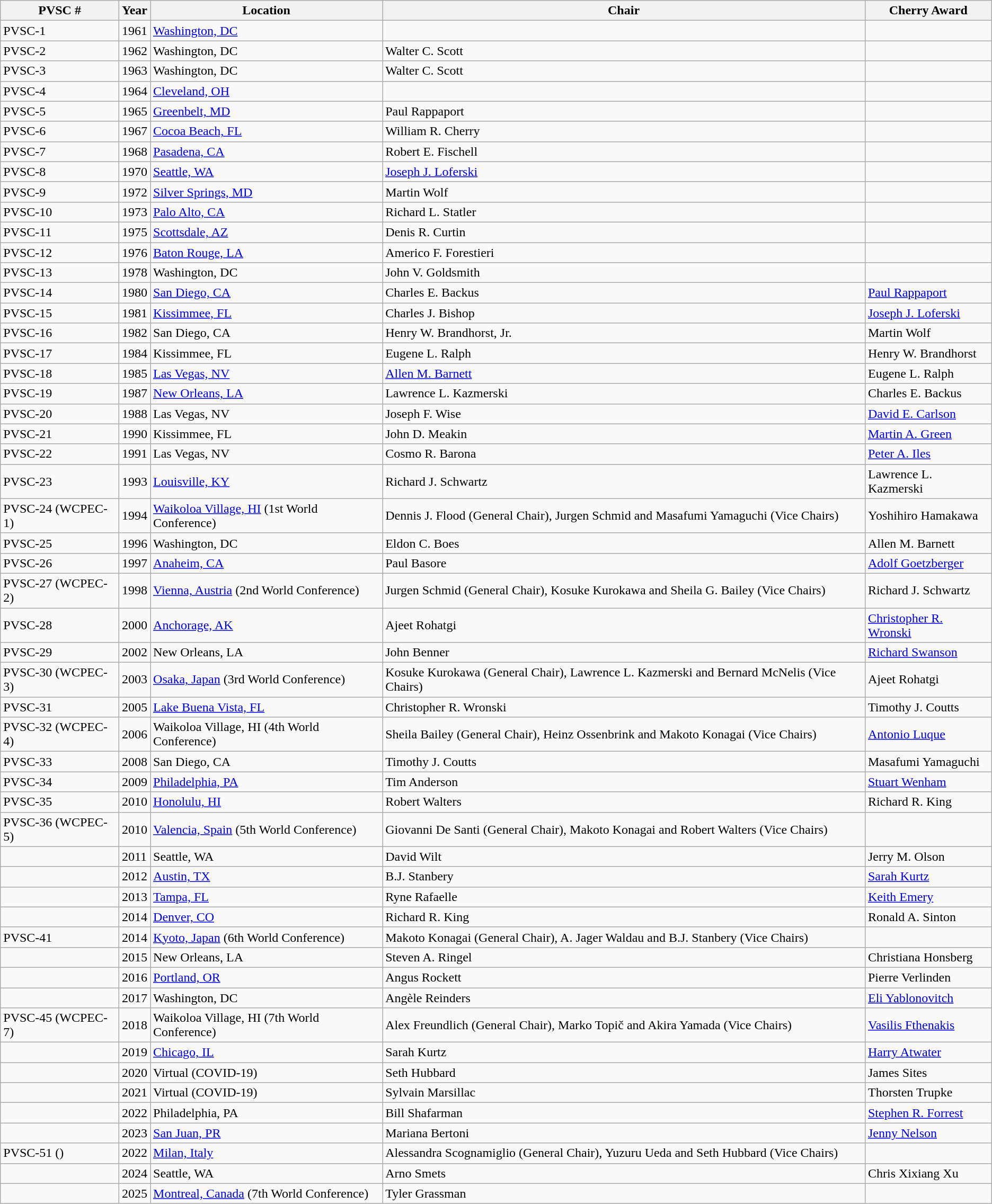<table class="wikitable sortable">
<tr>
<th>PVSC #</th>
<th>Year</th>
<th>Location</th>
<th>Chair</th>
<th>Cherry Award</th>
</tr>
<tr>
<td>PVSC-1</td>
<td>1961</td>
<td><a href='#'>Washington, DC</a></td>
<td></td>
<td></td>
</tr>
<tr>
<td>PVSC-2</td>
<td>1962</td>
<td>Washington, DC</td>
<td>Walter C. Scott</td>
<td></td>
</tr>
<tr>
<td>PVSC-3</td>
<td>1963</td>
<td>Washington, DC</td>
<td>Walter C. Scott</td>
<td></td>
</tr>
<tr>
<td>PVSC-4</td>
<td>1964</td>
<td><a href='#'>Cleveland, OH</a></td>
<td></td>
<td></td>
</tr>
<tr>
<td>PVSC-5</td>
<td>1965</td>
<td><a href='#'>Greenbelt, MD</a></td>
<td>Paul Rappaport</td>
<td></td>
</tr>
<tr>
<td>PVSC-6</td>
<td>1967</td>
<td><a href='#'>Cocoa Beach, FL</a></td>
<td>William R. Cherry</td>
<td></td>
</tr>
<tr>
<td>PVSC-7</td>
<td>1968</td>
<td><a href='#'>Pasadena, CA</a></td>
<td>Robert E. Fischell</td>
<td></td>
</tr>
<tr>
<td>PVSC-8</td>
<td>1970</td>
<td><a href='#'>Seattle, WA</a></td>
<td><a href='#'>Joseph J. Loferski</a></td>
<td></td>
</tr>
<tr>
<td>PVSC-9</td>
<td>1972</td>
<td><a href='#'>Silver Springs, MD</a></td>
<td>Martin Wolf</td>
<td></td>
</tr>
<tr>
<td>PVSC-10</td>
<td>1973</td>
<td><a href='#'>Palo Alto, CA</a></td>
<td>Richard L. Statler</td>
<td></td>
</tr>
<tr>
<td>PVSC-11</td>
<td>1975</td>
<td><a href='#'>Scottsdale, AZ</a></td>
<td>Denis R. Curtin</td>
<td></td>
</tr>
<tr>
<td>PVSC-12</td>
<td>1976</td>
<td><a href='#'>Baton Rouge, LA</a></td>
<td>Americo F. Forestieri</td>
<td></td>
</tr>
<tr>
<td>PVSC-13</td>
<td>1978</td>
<td>Washington, DC</td>
<td>John V. Goldsmith</td>
<td></td>
</tr>
<tr>
<td>PVSC-14</td>
<td>1980</td>
<td><a href='#'>San Diego, CA</a></td>
<td>Charles E. Backus</td>
<td><a href='#'>Paul Rappaport</a></td>
</tr>
<tr>
<td>PVSC-15</td>
<td>1981</td>
<td><a href='#'>Kissimmee, FL</a></td>
<td>Charles J. Bishop</td>
<td><a href='#'>Joseph J. Loferski</a></td>
</tr>
<tr>
<td>PVSC-16</td>
<td>1982</td>
<td>San Diego, CA</td>
<td>Henry W. Brandhorst, Jr.</td>
<td>Martin Wolf</td>
</tr>
<tr>
<td>PVSC-17</td>
<td>1984</td>
<td>Kissimmee, FL</td>
<td>Eugene L. Ralph</td>
<td>Henry W. Brandhorst</td>
</tr>
<tr>
<td>PVSC-18</td>
<td>1985</td>
<td><a href='#'>Las Vegas, NV</a></td>
<td><a href='#'>Allen M. Barnett</a></td>
<td>Eugene L. Ralph</td>
</tr>
<tr>
<td>PVSC-19</td>
<td>1987</td>
<td><a href='#'>New Orleans, LA</a></td>
<td>Lawrence L. Kazmerski</td>
<td>Charles E. Backus</td>
</tr>
<tr>
<td>PVSC-20</td>
<td>1988</td>
<td>Las Vegas, NV</td>
<td>Joseph F. Wise</td>
<td><a href='#'>David E. Carlson</a></td>
</tr>
<tr>
<td>PVSC-21</td>
<td>1990</td>
<td>Kissimmee, FL</td>
<td>John D. Meakin</td>
<td><a href='#'>Martin A. Green</a></td>
</tr>
<tr>
<td>PVSC-22</td>
<td>1991</td>
<td>Las Vegas, NV</td>
<td>Cosmo R. Barona</td>
<td><a href='#'>Peter A. Iles</a></td>
</tr>
<tr>
<td>PVSC-23</td>
<td>1993</td>
<td><a href='#'>Louisville, KY</a></td>
<td>Richard J. Schwartz</td>
<td>Lawrence L. Kazmerski</td>
</tr>
<tr>
<td>PVSC-24 (WCPEC-1)</td>
<td>1994</td>
<td><a href='#'>Waikoloa Village, HI</a> (1st World Conference)</td>
<td>Dennis J. Flood (General Chair), Jurgen Schmid and Masafumi Yamaguchi (Vice Chairs)</td>
<td>Yoshihiro Hamakawa</td>
</tr>
<tr>
<td>PVSC-25</td>
<td>1996</td>
<td>Washington, DC</td>
<td>Eldon C. Boes</td>
<td>Allen M. Barnett</td>
</tr>
<tr>
<td>PVSC-26</td>
<td>1997</td>
<td><a href='#'>Anaheim, CA</a></td>
<td>Paul Basore</td>
<td><a href='#'>Adolf Goetzberger</a></td>
</tr>
<tr>
<td>PVSC-27 (WCPEC-2)</td>
<td>1998</td>
<td><a href='#'>Vienna, Austria</a> (2nd World Conference)</td>
<td>Jurgen Schmid (General Chair), Kosuke Kurokawa and Sheila G. Bailey (Vice Chairs)</td>
<td>Richard J. Schwartz</td>
</tr>
<tr>
<td>PVSC-28</td>
<td>2000</td>
<td><a href='#'>Anchorage, AK</a></td>
<td>Ajeet Rohatgi</td>
<td><a href='#'>Christopher R. Wronski</a></td>
</tr>
<tr>
<td>PVSC-29</td>
<td>2002</td>
<td>New Orleans, LA</td>
<td>John Benner</td>
<td><a href='#'>Richard Swanson</a></td>
</tr>
<tr>
<td>PVSC-30 (WCPEC-3)</td>
<td>2003</td>
<td><a href='#'>Osaka, Japan</a> (3rd World Conference)</td>
<td>Kosuke Kurokawa (General Chair), Lawrence L. Kazmerski and Bernard McNelis (Vice Chairs)</td>
<td>Ajeet Rohatgi</td>
</tr>
<tr>
<td>PVSC-31</td>
<td>2005</td>
<td><a href='#'>Lake Buena Vista, FL</a></td>
<td>Christopher R. Wronski</td>
<td>Timothy J. Coutts</td>
</tr>
<tr>
<td>PVSC-32 (WCPEC-4)</td>
<td>2006</td>
<td>Waikoloa Village, HI (4th World Conference)</td>
<td>Sheila Bailey (General Chair), Heinz Ossenbrink and Makoto Konagai (Vice Chairs)</td>
<td><a href='#'>Antonio Luque</a></td>
</tr>
<tr>
<td>PVSC-33</td>
<td>2008</td>
<td>San Diego, CA</td>
<td>Timothy J. Coutts</td>
<td>Masafumi Yamaguchi</td>
</tr>
<tr>
<td>PVSC-34</td>
<td>2009</td>
<td><a href='#'>Philadelphia, PA</a></td>
<td>Tim Anderson</td>
<td><a href='#'>Stuart Wenham</a></td>
</tr>
<tr>
<td>PVSC-35</td>
<td>2010</td>
<td><a href='#'>Honolulu, HI</a></td>
<td>Robert Walters</td>
<td>Richard R. King</td>
</tr>
<tr>
<td>PVSC-36 (WCPEC-5)</td>
<td>2010</td>
<td><a href='#'>Valencia, Spain</a> (5th World Conference)</td>
<td>Giovanni De Santi (General Chair), Makoto Konagai and Robert Walters (Vice Chairs)</td>
<td></td>
</tr>
<tr>
<td></td>
<td>2011</td>
<td>Seattle, WA</td>
<td>David Wilt</td>
<td>Jerry M. Olson</td>
</tr>
<tr>
<td></td>
<td>2012</td>
<td><a href='#'>Austin, TX</a></td>
<td>B.J. Stanbery</td>
<td><a href='#'>Sarah Kurtz</a></td>
</tr>
<tr>
<td></td>
<td>2013</td>
<td><a href='#'>Tampa, FL</a></td>
<td>Ryne Rafaelle</td>
<td><a href='#'>Keith Emery</a></td>
</tr>
<tr>
<td></td>
<td>2014</td>
<td><a href='#'>Denver, CO</a></td>
<td>Richard R. King</td>
<td>Ronald A. Sinton</td>
</tr>
<tr>
<td>PVSC-41 </td>
<td>2014</td>
<td><a href='#'>Kyoto, Japan</a> (6th World Conference)</td>
<td>Makoto Konagai (General Chair), A. Jager Waldau and B.J. Stanbery (Vice Chairs)</td>
<td></td>
</tr>
<tr>
<td></td>
<td>2015</td>
<td>New Orleans, LA</td>
<td>Steven A. Ringel</td>
<td>Christiana Honsberg</td>
</tr>
<tr>
<td></td>
<td>2016</td>
<td><a href='#'>Portland, OR</a></td>
<td>Angus Rockett</td>
<td>Pierre Verlinden</td>
</tr>
<tr>
<td></td>
<td>2017</td>
<td>Washington, DC</td>
<td>Angèle Reinders</td>
<td><a href='#'>Eli Yablonovitch</a></td>
</tr>
<tr>
<td>PVSC-45 (WCPEC-7)</td>
<td>2018</td>
<td>Waikoloa Village, HI (7th World Conference)</td>
<td>Alex Freundlich (General Chair), Marko Topič and Akira Yamada (Vice Chairs)</td>
<td><a href='#'>Vasilis Fthenakis</a></td>
</tr>
<tr>
<td></td>
<td>2019</td>
<td><a href='#'>Chicago, IL</a></td>
<td>Sarah Kurtz</td>
<td><a href='#'>Harry Atwater</a></td>
</tr>
<tr>
<td></td>
<td>2020</td>
<td>Virtual (COVID-19)</td>
<td>Seth Hubbard</td>
<td>James Sites</td>
</tr>
<tr>
<td></td>
<td>2021</td>
<td>Virtual (COVID-19)</td>
<td>Sylvain Marsillac</td>
<td>Thorsten Trupke</td>
</tr>
<tr>
<td></td>
<td>2022</td>
<td>Philadelphia, PA</td>
<td>Bill Shafarman</td>
<td><a href='#'>Stephen R. Forrest</a></td>
</tr>
<tr>
<td></td>
<td>2023</td>
<td><a href='#'>San Juan, PR</a></td>
<td>Mariana Bertoni</td>
<td><a href='#'>Jenny Nelson</a></td>
</tr>
<tr>
<td>PVSC-51 ()</td>
<td>2022</td>
<td><a href='#'>Milan, Italy</a></td>
<td>Alessandra Scognamiglio (General Chair), Yuzuru Ueda and Seth Hubbard (Vice Chairs)</td>
<td></td>
</tr>
<tr>
<td></td>
<td>2024</td>
<td>Seattle, WA</td>
<td>Arno Smets</td>
<td>Chris Xixiang Xu</td>
</tr>
<tr>
<td></td>
<td>2025</td>
<td><a href='#'>Montreal, Canada</a> (7th World Conference)</td>
<td>Tyler Grassman</td>
<td></td>
</tr>
</table>
